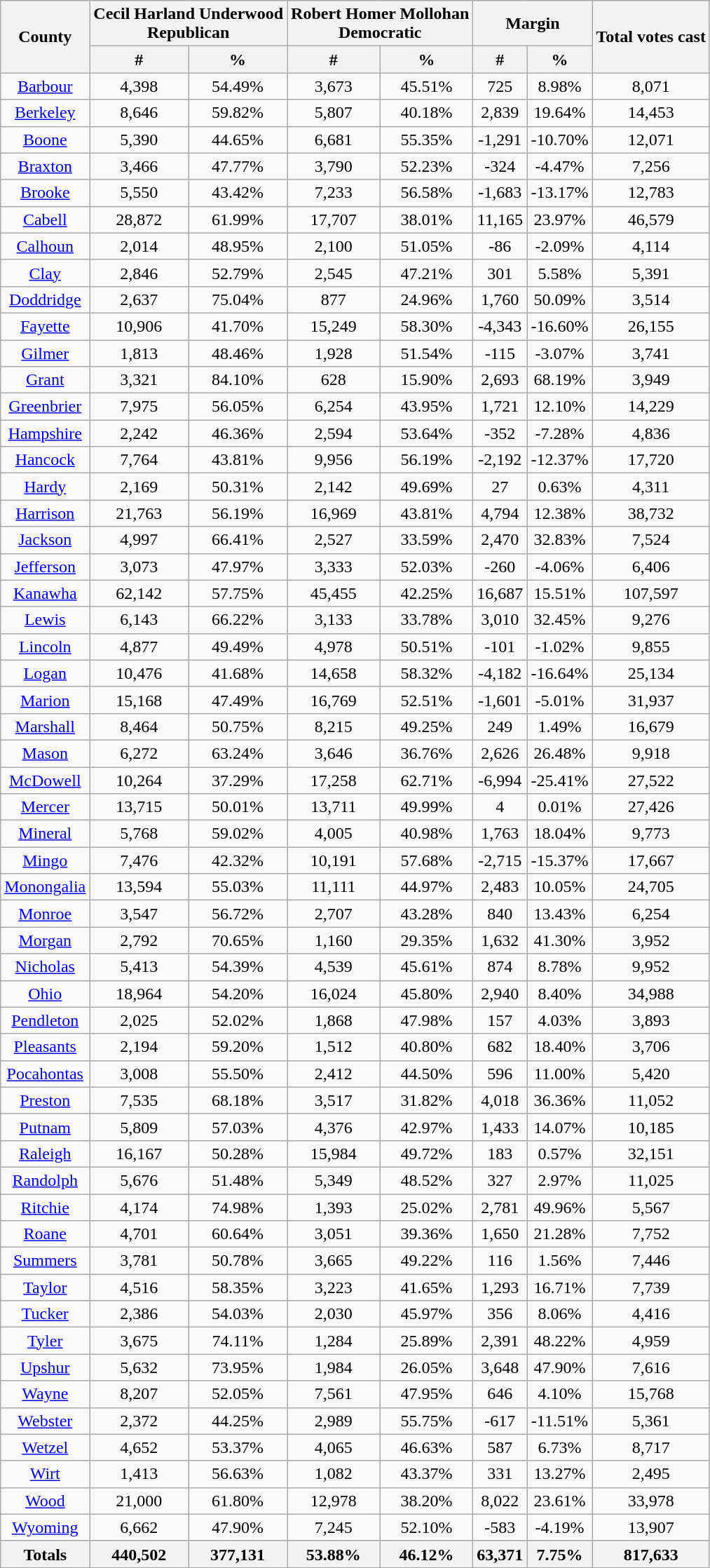<table class="wikitable sortable" style="text-align:center">
<tr>
<th style="text-align:center;" rowspan="2">County</th>
<th style="text-align:center;" colspan="2">Cecil Harland Underwood<br>Republican</th>
<th style="text-align:center;" colspan="2">Robert Homer Mollohan<br>Democratic</th>
<th style="text-align:center;" colspan="2">Margin</th>
<th style="text-align:center;" rowspan="2">Total votes cast</th>
</tr>
<tr>
<th data-sort-type="number">#</th>
<th data-sort-type="number">%</th>
<th data-sort-type="number">#</th>
<th data-sort-type="number">%</th>
<th data-sort-type="number">#</th>
<th data-sort-type="number">%</th>
</tr>
<tr style="text-align:center;">
<td><a href='#'>Barbour</a></td>
<td>4,398</td>
<td>54.49%</td>
<td>3,673</td>
<td>45.51%</td>
<td>725</td>
<td>8.98%</td>
<td>8,071</td>
</tr>
<tr style="text-align:center;">
<td><a href='#'>Berkeley</a></td>
<td>8,646</td>
<td>59.82%</td>
<td>5,807</td>
<td>40.18%</td>
<td>2,839</td>
<td>19.64%</td>
<td>14,453</td>
</tr>
<tr style="text-align:center;">
<td><a href='#'>Boone</a></td>
<td>5,390</td>
<td>44.65%</td>
<td>6,681</td>
<td>55.35%</td>
<td>-1,291</td>
<td>-10.70%</td>
<td>12,071</td>
</tr>
<tr style="text-align:center;">
<td><a href='#'>Braxton</a></td>
<td>3,466</td>
<td>47.77%</td>
<td>3,790</td>
<td>52.23%</td>
<td>-324</td>
<td>-4.47%</td>
<td>7,256</td>
</tr>
<tr style="text-align:center;">
<td><a href='#'>Brooke</a></td>
<td>5,550</td>
<td>43.42%</td>
<td>7,233</td>
<td>56.58%</td>
<td>-1,683</td>
<td>-13.17%</td>
<td>12,783</td>
</tr>
<tr style="text-align:center;">
<td><a href='#'>Cabell</a></td>
<td>28,872</td>
<td>61.99%</td>
<td>17,707</td>
<td>38.01%</td>
<td>11,165</td>
<td>23.97%</td>
<td>46,579</td>
</tr>
<tr style="text-align:center;">
<td><a href='#'>Calhoun</a></td>
<td>2,014</td>
<td>48.95%</td>
<td>2,100</td>
<td>51.05%</td>
<td>-86</td>
<td>-2.09%</td>
<td>4,114</td>
</tr>
<tr style="text-align:center;">
<td><a href='#'>Clay</a></td>
<td>2,846</td>
<td>52.79%</td>
<td>2,545</td>
<td>47.21%</td>
<td>301</td>
<td>5.58%</td>
<td>5,391</td>
</tr>
<tr style="text-align:center;">
<td><a href='#'>Doddridge</a></td>
<td>2,637</td>
<td>75.04%</td>
<td>877</td>
<td>24.96%</td>
<td>1,760</td>
<td>50.09%</td>
<td>3,514</td>
</tr>
<tr style="text-align:center;">
<td><a href='#'>Fayette</a></td>
<td>10,906</td>
<td>41.70%</td>
<td>15,249</td>
<td>58.30%</td>
<td>-4,343</td>
<td>-16.60%</td>
<td>26,155</td>
</tr>
<tr style="text-align:center;">
<td><a href='#'>Gilmer</a></td>
<td>1,813</td>
<td>48.46%</td>
<td>1,928</td>
<td>51.54%</td>
<td>-115</td>
<td>-3.07%</td>
<td>3,741</td>
</tr>
<tr style="text-align:center;">
<td><a href='#'>Grant</a></td>
<td>3,321</td>
<td>84.10%</td>
<td>628</td>
<td>15.90%</td>
<td>2,693</td>
<td>68.19%</td>
<td>3,949</td>
</tr>
<tr style="text-align:center;">
<td><a href='#'>Greenbrier</a></td>
<td>7,975</td>
<td>56.05%</td>
<td>6,254</td>
<td>43.95%</td>
<td>1,721</td>
<td>12.10%</td>
<td>14,229</td>
</tr>
<tr style="text-align:center;">
<td><a href='#'>Hampshire</a></td>
<td>2,242</td>
<td>46.36%</td>
<td>2,594</td>
<td>53.64%</td>
<td>-352</td>
<td>-7.28%</td>
<td>4,836</td>
</tr>
<tr style="text-align:center;">
<td><a href='#'>Hancock</a></td>
<td>7,764</td>
<td>43.81%</td>
<td>9,956</td>
<td>56.19%</td>
<td>-2,192</td>
<td>-12.37%</td>
<td>17,720</td>
</tr>
<tr style="text-align:center;">
<td><a href='#'>Hardy</a></td>
<td>2,169</td>
<td>50.31%</td>
<td>2,142</td>
<td>49.69%</td>
<td>27</td>
<td>0.63%</td>
<td>4,311</td>
</tr>
<tr style="text-align:center;">
<td><a href='#'>Harrison</a></td>
<td>21,763</td>
<td>56.19%</td>
<td>16,969</td>
<td>43.81%</td>
<td>4,794</td>
<td>12.38%</td>
<td>38,732</td>
</tr>
<tr style="text-align:center;">
<td><a href='#'>Jackson</a></td>
<td>4,997</td>
<td>66.41%</td>
<td>2,527</td>
<td>33.59%</td>
<td>2,470</td>
<td>32.83%</td>
<td>7,524</td>
</tr>
<tr style="text-align:center;">
<td><a href='#'>Jefferson</a></td>
<td>3,073</td>
<td>47.97%</td>
<td>3,333</td>
<td>52.03%</td>
<td>-260</td>
<td>-4.06%</td>
<td>6,406</td>
</tr>
<tr style="text-align:center;">
<td><a href='#'>Kanawha</a></td>
<td>62,142</td>
<td>57.75%</td>
<td>45,455</td>
<td>42.25%</td>
<td>16,687</td>
<td>15.51%</td>
<td>107,597</td>
</tr>
<tr style="text-align:center;">
<td><a href='#'>Lewis</a></td>
<td>6,143</td>
<td>66.22%</td>
<td>3,133</td>
<td>33.78%</td>
<td>3,010</td>
<td>32.45%</td>
<td>9,276</td>
</tr>
<tr style="text-align:center;">
<td><a href='#'>Lincoln</a></td>
<td>4,877</td>
<td>49.49%</td>
<td>4,978</td>
<td>50.51%</td>
<td>-101</td>
<td>-1.02%</td>
<td>9,855</td>
</tr>
<tr style="text-align:center;">
<td><a href='#'>Logan</a></td>
<td>10,476</td>
<td>41.68%</td>
<td>14,658</td>
<td>58.32%</td>
<td>-4,182</td>
<td>-16.64%</td>
<td>25,134</td>
</tr>
<tr style="text-align:center;">
<td><a href='#'>Marion</a></td>
<td>15,168</td>
<td>47.49%</td>
<td>16,769</td>
<td>52.51%</td>
<td>-1,601</td>
<td>-5.01%</td>
<td>31,937</td>
</tr>
<tr style="text-align:center;">
<td><a href='#'>Marshall</a></td>
<td>8,464</td>
<td>50.75%</td>
<td>8,215</td>
<td>49.25%</td>
<td>249</td>
<td>1.49%</td>
<td>16,679</td>
</tr>
<tr style="text-align:center;">
<td><a href='#'>Mason</a></td>
<td>6,272</td>
<td>63.24%</td>
<td>3,646</td>
<td>36.76%</td>
<td>2,626</td>
<td>26.48%</td>
<td>9,918</td>
</tr>
<tr style="text-align:center;">
<td><a href='#'>McDowell</a></td>
<td>10,264</td>
<td>37.29%</td>
<td>17,258</td>
<td>62.71%</td>
<td>-6,994</td>
<td>-25.41%</td>
<td>27,522</td>
</tr>
<tr style="text-align:center;">
<td><a href='#'>Mercer</a></td>
<td>13,715</td>
<td>50.01%</td>
<td>13,711</td>
<td>49.99%</td>
<td>4</td>
<td>0.01%</td>
<td>27,426</td>
</tr>
<tr style="text-align:center;">
<td><a href='#'>Mineral</a></td>
<td>5,768</td>
<td>59.02%</td>
<td>4,005</td>
<td>40.98%</td>
<td>1,763</td>
<td>18.04%</td>
<td>9,773</td>
</tr>
<tr style="text-align:center;">
<td><a href='#'>Mingo</a></td>
<td>7,476</td>
<td>42.32%</td>
<td>10,191</td>
<td>57.68%</td>
<td>-2,715</td>
<td>-15.37%</td>
<td>17,667</td>
</tr>
<tr style="text-align:center;">
<td><a href='#'>Monongalia</a></td>
<td>13,594</td>
<td>55.03%</td>
<td>11,111</td>
<td>44.97%</td>
<td>2,483</td>
<td>10.05%</td>
<td>24,705</td>
</tr>
<tr style="text-align:center;">
<td><a href='#'>Monroe</a></td>
<td>3,547</td>
<td>56.72%</td>
<td>2,707</td>
<td>43.28%</td>
<td>840</td>
<td>13.43%</td>
<td>6,254</td>
</tr>
<tr style="text-align:center;">
<td><a href='#'>Morgan</a></td>
<td>2,792</td>
<td>70.65%</td>
<td>1,160</td>
<td>29.35%</td>
<td>1,632</td>
<td>41.30%</td>
<td>3,952</td>
</tr>
<tr style="text-align:center;">
<td><a href='#'>Nicholas</a></td>
<td>5,413</td>
<td>54.39%</td>
<td>4,539</td>
<td>45.61%</td>
<td>874</td>
<td>8.78%</td>
<td>9,952</td>
</tr>
<tr style="text-align:center;">
<td><a href='#'>Ohio</a></td>
<td>18,964</td>
<td>54.20%</td>
<td>16,024</td>
<td>45.80%</td>
<td>2,940</td>
<td>8.40%</td>
<td>34,988</td>
</tr>
<tr style="text-align:center;">
<td><a href='#'>Pendleton</a></td>
<td>2,025</td>
<td>52.02%</td>
<td>1,868</td>
<td>47.98%</td>
<td>157</td>
<td>4.03%</td>
<td>3,893</td>
</tr>
<tr style="text-align:center;">
<td><a href='#'>Pleasants</a></td>
<td>2,194</td>
<td>59.20%</td>
<td>1,512</td>
<td>40.80%</td>
<td>682</td>
<td>18.40%</td>
<td>3,706</td>
</tr>
<tr style="text-align:center;">
<td><a href='#'>Pocahontas</a></td>
<td>3,008</td>
<td>55.50%</td>
<td>2,412</td>
<td>44.50%</td>
<td>596</td>
<td>11.00%</td>
<td>5,420</td>
</tr>
<tr style="text-align:center;">
<td><a href='#'>Preston</a></td>
<td>7,535</td>
<td>68.18%</td>
<td>3,517</td>
<td>31.82%</td>
<td>4,018</td>
<td>36.36%</td>
<td>11,052</td>
</tr>
<tr style="text-align:center;">
<td><a href='#'>Putnam</a></td>
<td>5,809</td>
<td>57.03%</td>
<td>4,376</td>
<td>42.97%</td>
<td>1,433</td>
<td>14.07%</td>
<td>10,185</td>
</tr>
<tr style="text-align:center;">
<td><a href='#'>Raleigh</a></td>
<td>16,167</td>
<td>50.28%</td>
<td>15,984</td>
<td>49.72%</td>
<td>183</td>
<td>0.57%</td>
<td>32,151</td>
</tr>
<tr style="text-align:center;">
<td><a href='#'>Randolph</a></td>
<td>5,676</td>
<td>51.48%</td>
<td>5,349</td>
<td>48.52%</td>
<td>327</td>
<td>2.97%</td>
<td>11,025</td>
</tr>
<tr style="text-align:center;">
<td><a href='#'>Ritchie</a></td>
<td>4,174</td>
<td>74.98%</td>
<td>1,393</td>
<td>25.02%</td>
<td>2,781</td>
<td>49.96%</td>
<td>5,567</td>
</tr>
<tr style="text-align:center;">
<td><a href='#'>Roane</a></td>
<td>4,701</td>
<td>60.64%</td>
<td>3,051</td>
<td>39.36%</td>
<td>1,650</td>
<td>21.28%</td>
<td>7,752</td>
</tr>
<tr style="text-align:center;">
<td><a href='#'>Summers</a></td>
<td>3,781</td>
<td>50.78%</td>
<td>3,665</td>
<td>49.22%</td>
<td>116</td>
<td>1.56%</td>
<td>7,446</td>
</tr>
<tr style="text-align:center;">
<td><a href='#'>Taylor</a></td>
<td>4,516</td>
<td>58.35%</td>
<td>3,223</td>
<td>41.65%</td>
<td>1,293</td>
<td>16.71%</td>
<td>7,739</td>
</tr>
<tr style="text-align:center;">
<td><a href='#'>Tucker</a></td>
<td>2,386</td>
<td>54.03%</td>
<td>2,030</td>
<td>45.97%</td>
<td>356</td>
<td>8.06%</td>
<td>4,416</td>
</tr>
<tr style="text-align:center;">
<td><a href='#'>Tyler</a></td>
<td>3,675</td>
<td>74.11%</td>
<td>1,284</td>
<td>25.89%</td>
<td>2,391</td>
<td>48.22%</td>
<td>4,959</td>
</tr>
<tr style="text-align:center;">
<td><a href='#'>Upshur</a></td>
<td>5,632</td>
<td>73.95%</td>
<td>1,984</td>
<td>26.05%</td>
<td>3,648</td>
<td>47.90%</td>
<td>7,616</td>
</tr>
<tr style="text-align:center;">
<td><a href='#'>Wayne</a></td>
<td>8,207</td>
<td>52.05%</td>
<td>7,561</td>
<td>47.95%</td>
<td>646</td>
<td>4.10%</td>
<td>15,768</td>
</tr>
<tr style="text-align:center;">
<td><a href='#'>Webster</a></td>
<td>2,372</td>
<td>44.25%</td>
<td>2,989</td>
<td>55.75%</td>
<td>-617</td>
<td>-11.51%</td>
<td>5,361</td>
</tr>
<tr style="text-align:center;">
<td><a href='#'>Wetzel</a></td>
<td>4,652</td>
<td>53.37%</td>
<td>4,065</td>
<td>46.63%</td>
<td>587</td>
<td>6.73%</td>
<td>8,717</td>
</tr>
<tr style="text-align:center;">
<td><a href='#'>Wirt</a></td>
<td>1,413</td>
<td>56.63%</td>
<td>1,082</td>
<td>43.37%</td>
<td>331</td>
<td>13.27%</td>
<td>2,495</td>
</tr>
<tr style="text-align:center;">
<td><a href='#'>Wood</a></td>
<td>21,000</td>
<td>61.80%</td>
<td>12,978</td>
<td>38.20%</td>
<td>8,022</td>
<td>23.61%</td>
<td>33,978</td>
</tr>
<tr style="text-align:center;">
<td><a href='#'>Wyoming</a></td>
<td>6,662</td>
<td>47.90%</td>
<td>7,245</td>
<td>52.10%</td>
<td>-583</td>
<td>-4.19%</td>
<td>13,907</td>
</tr>
<tr style="text-align:center;">
<th>Totals</th>
<th>440,502</th>
<th>377,131</th>
<th>53.88%</th>
<th>46.12%</th>
<th>63,371</th>
<th>7.75%</th>
<th>817,633</th>
</tr>
</table>
